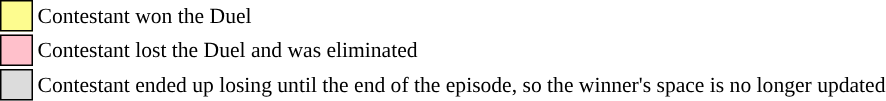<table class="toccolours" style="font-size: 90%; white-space: nowrap”">
<tr>
<td style="background:#fdfc8f; border:1px solid black">     </td>
<td>Contestant won the Duel</td>
</tr>
<tr>
<td style="background:pink; border:1px solid black">     </td>
<td>Contestant lost the Duel and was eliminated</td>
</tr>
<tr>
<td style="background:#DCDCDC; border:1px solid black">     </td>
<td>Contestant ended up losing until the end of the episode, so the winner's space is no longer updated</td>
</tr>
</table>
